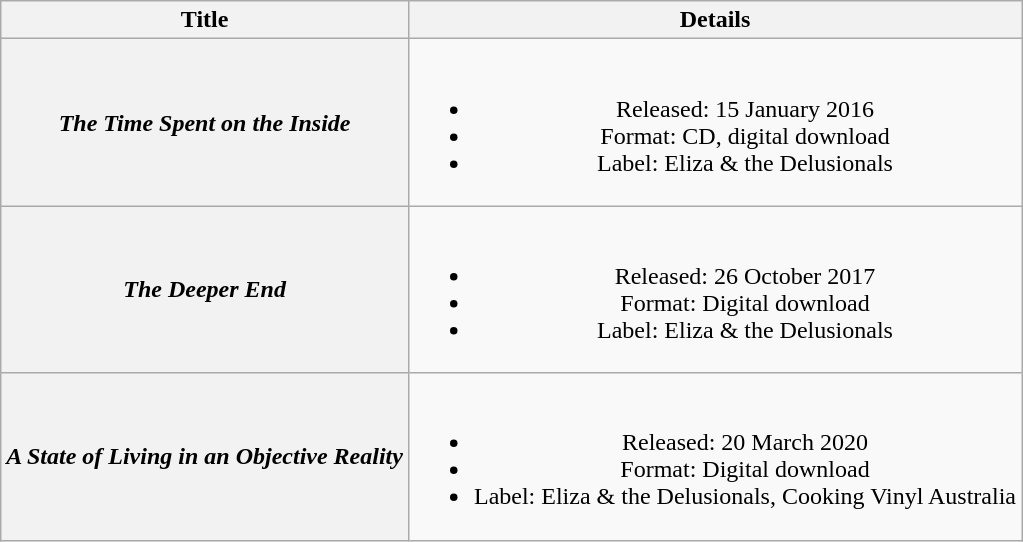<table class="wikitable plainrowheaders" style="text-align:center;" border="1">
<tr>
<th scope="col">Title</th>
<th scope="col">Details</th>
</tr>
<tr>
<th scope="row"><em>The Time Spent on the Inside</em></th>
<td><br><ul><li>Released: 15 January 2016</li><li>Format: CD, digital download</li><li>Label: Eliza & the Delusionals</li></ul></td>
</tr>
<tr>
<th scope="row"><em>The Deeper End</em></th>
<td><br><ul><li>Released: 26 October 2017</li><li>Format: Digital download</li><li>Label: Eliza & the Delusionals</li></ul></td>
</tr>
<tr>
<th scope="row"><em>A State of Living in an Objective Reality</em></th>
<td><br><ul><li>Released: 20 March 2020</li><li>Format: Digital download</li><li>Label: Eliza & the Delusionals, Cooking Vinyl Australia</li></ul></td>
</tr>
</table>
